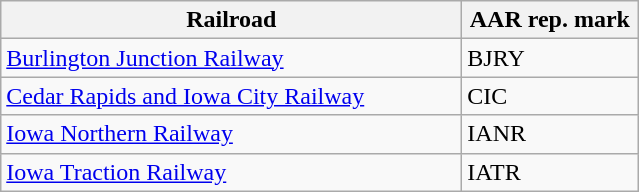<table class="wikitable" border="1">
<tr>
<th width="300px">Railroad</th>
<th width="110px">AAR rep. mark</th>
</tr>
<tr>
<td width="300px"><a href='#'>Burlington Junction Railway</a></td>
<td width="110px">BJRY</td>
</tr>
<tr>
<td width="300px"><a href='#'>Cedar Rapids and Iowa City Railway</a></td>
<td width="110px">CIC</td>
</tr>
<tr>
<td width="300px"><a href='#'>Iowa Northern Railway</a></td>
<td width="110px">IANR</td>
</tr>
<tr>
<td><a href='#'>Iowa Traction Railway</a></td>
<td>IATR</td>
</tr>
</table>
